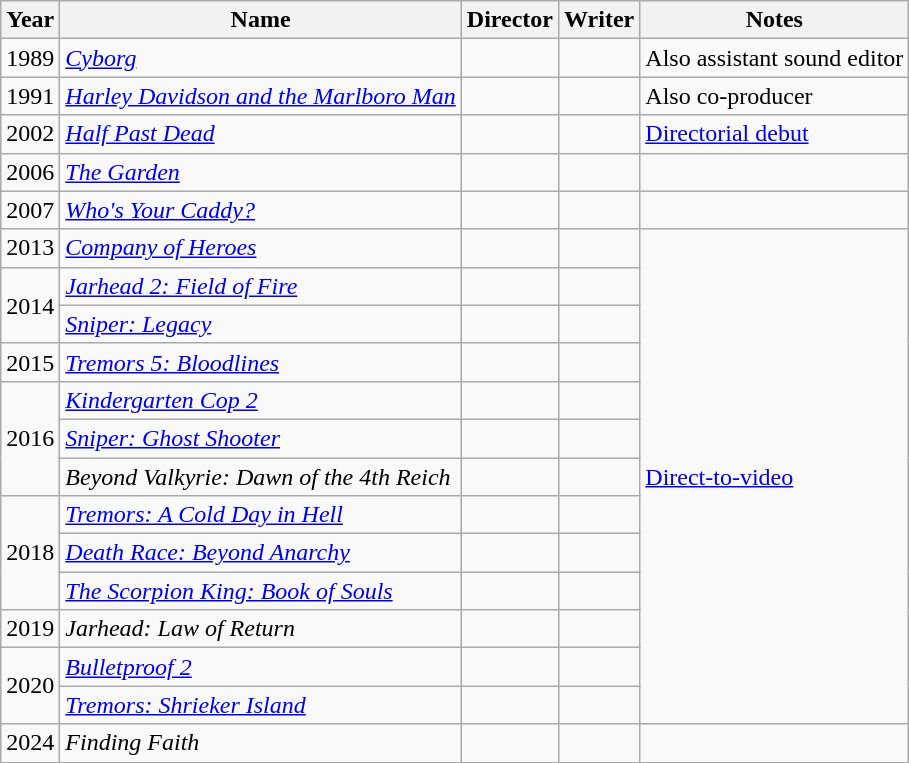<table class="wikitable sortable">
<tr>
<th>Year</th>
<th>Name</th>
<th>Director</th>
<th>Writer</th>
<th>Notes</th>
</tr>
<tr>
<td>1989</td>
<td><em><a href='#'>Cyborg</a></em></td>
<td></td>
<td></td>
<td>Also assistant sound editor</td>
</tr>
<tr>
<td>1991</td>
<td><em><a href='#'>Harley Davidson and the Marlboro Man</a></em></td>
<td></td>
<td></td>
<td>Also co-producer</td>
</tr>
<tr>
<td>2002</td>
<td><em><a href='#'>Half Past Dead</a></em></td>
<td></td>
<td></td>
<td><a href='#'>Directorial debut</a></td>
</tr>
<tr>
<td>2006</td>
<td><em><a href='#'>The Garden</a></em></td>
<td></td>
<td></td>
<td></td>
</tr>
<tr>
<td>2007</td>
<td><em><a href='#'>Who's Your Caddy?</a></em></td>
<td></td>
<td></td>
<td></td>
</tr>
<tr>
<td>2013</td>
<td><em><a href='#'>Company of Heroes</a></em></td>
<td></td>
<td></td>
<td rowspan="13"><a href='#'>Direct-to-video</a></td>
</tr>
<tr>
<td rowspan="2">2014</td>
<td><em><a href='#'>Jarhead 2: Field of Fire</a></em></td>
<td></td>
<td></td>
</tr>
<tr>
<td><em><a href='#'>Sniper: Legacy</a></em></td>
<td></td>
<td></td>
</tr>
<tr>
<td>2015</td>
<td><em><a href='#'>Tremors 5: Bloodlines</a></em></td>
<td></td>
<td></td>
</tr>
<tr>
<td rowspan="3">2016</td>
<td><em><a href='#'>Kindergarten Cop 2</a></em></td>
<td></td>
<td></td>
</tr>
<tr>
<td><em><a href='#'>Sniper: Ghost Shooter</a></em></td>
<td></td>
<td></td>
</tr>
<tr>
<td><em>Beyond Valkyrie: Dawn of the 4th Reich</em></td>
<td></td>
<td></td>
</tr>
<tr>
<td rowspan="3">2018</td>
<td><em><a href='#'>Tremors: A Cold Day in Hell</a></em></td>
<td></td>
<td></td>
</tr>
<tr>
<td><em><a href='#'>Death Race: Beyond Anarchy</a></em></td>
<td></td>
<td></td>
</tr>
<tr>
<td><em><a href='#'>The Scorpion King: Book of Souls</a></em></td>
<td></td>
<td></td>
</tr>
<tr>
<td>2019</td>
<td><em>Jarhead: Law of Return</em></td>
<td></td>
<td></td>
</tr>
<tr>
<td rowspan="2">2020</td>
<td><em><a href='#'>Bulletproof 2</a></em></td>
<td></td>
<td></td>
</tr>
<tr>
<td><em><a href='#'>Tremors: Shrieker Island</a></em></td>
<td></td>
<td></td>
</tr>
<tr>
<td>2024</td>
<td><em>Finding Faith</em></td>
<td></td>
<td></td>
<td></td>
</tr>
</table>
